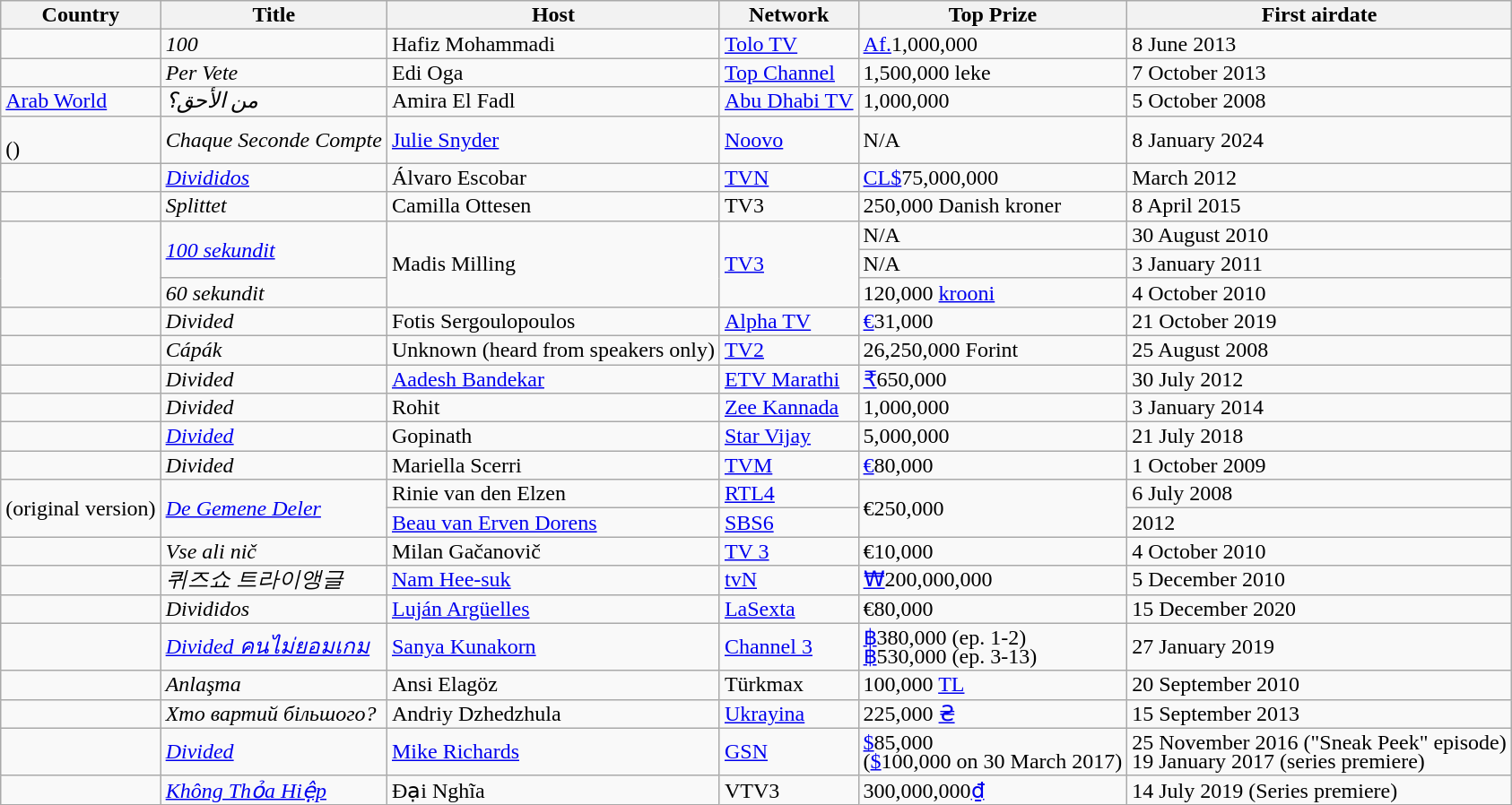<table class="wikitable" style="text-align:left; line-height:14px">
<tr>
<th>Country</th>
<th>Title</th>
<th>Host</th>
<th>Network</th>
<th>Top Prize</th>
<th>First airdate</th>
</tr>
<tr>
<td></td>
<td><em> 100</em><br></td>
<td>Hafiz Mohammadi</td>
<td><a href='#'>Tolo TV</a></td>
<td><a href='#'>Af.</a>1,000,000</td>
<td>8 June 2013</td>
</tr>
<tr>
<td></td>
<td><em>Per Vete</em></td>
<td>Edi Oga</td>
<td><a href='#'>Top Channel</a></td>
<td>1,500,000 leke</td>
<td>7 October 2013</td>
</tr>
<tr>
<td> <a href='#'>Arab World</a></td>
<td><em>من الأحق؟</em><br></td>
<td>Amira El Fadl</td>
<td><a href='#'>Abu Dhabi TV</a></td>
<td> 1,000,000</td>
<td>5 October 2008</td>
</tr>
<tr>
<td> <br> ()</td>
<td><em>Chaque Seconde Compte</em></td>
<td><a href='#'>Julie Snyder</a></td>
<td><a href='#'>Noovo</a></td>
<td>N/A</td>
<td>8 January 2024</td>
</tr>
<tr>
<td></td>
<td><em><a href='#'>Divididos</a></em></td>
<td>Álvaro Escobar</td>
<td><a href='#'>TVN</a></td>
<td><a href='#'>CL$</a>75,000,000</td>
<td>March 2012</td>
</tr>
<tr>
<td></td>
<td><em>Splittet</em></td>
<td>Camilla Ottesen</td>
<td>TV3</td>
<td>250,000 Danish kroner</td>
<td>8 April 2015</td>
</tr>
<tr>
<td rowspan=3></td>
<td rowspan=2><em><a href='#'>100 sekundit</a></em> </td>
<td rowspan=3>Madis Milling</td>
<td rowspan=3><a href='#'>TV3</a></td>
<td>N/A</td>
<td>30 August 2010</td>
</tr>
<tr>
<td>N/A</td>
<td>3 January 2011</td>
</tr>
<tr>
<td><em>60 sekundit</em> </td>
<td>120,000 <a href='#'>krooni</a></td>
<td>4 October 2010</td>
</tr>
<tr>
<td></td>
<td><em>Divided</em></td>
<td>Fotis Sergoulopoulos</td>
<td><a href='#'>Alpha TV</a></td>
<td><a href='#'>€</a>31,000</td>
<td>21 October 2019</td>
</tr>
<tr>
<td></td>
<td><em>Cápák</em></td>
<td>Unknown (heard from speakers only)</td>
<td><a href='#'>TV2</a></td>
<td>26,250,000 Forint</td>
<td>25 August 2008</td>
</tr>
<tr>
<td> </td>
<td><em>Divided</em></td>
<td><a href='#'>Aadesh Bandekar</a></td>
<td><a href='#'>ETV Marathi</a></td>
<td><a href='#'>₹</a>650,000</td>
<td>30 July 2012</td>
</tr>
<tr>
<td> </td>
<td><em>Divided</em></td>
<td>Rohit</td>
<td><a href='#'>Zee Kannada</a></td>
<td>1,000,000</td>
<td>3 January 2014</td>
</tr>
<tr>
<td> </td>
<td><a href='#'><em>Divided</em></a></td>
<td>Gopinath</td>
<td><a href='#'>Star Vijay</a></td>
<td>5,000,000</td>
<td>21 July 2018</td>
</tr>
<tr>
<td></td>
<td><em>Divided</em></td>
<td>Mariella Scerri</td>
<td><a href='#'>TVM</a></td>
<td><a href='#'>€</a>80,000</td>
<td>1 October 2009</td>
</tr>
<tr>
<td rowspan="2"> (original version)</td>
<td rowspan="2"><em><a href='#'>De Gemene Deler</a></em></td>
<td>Rinie van den Elzen</td>
<td><a href='#'>RTL4</a></td>
<td rowspan="2">€250,000</td>
<td>6 July 2008</td>
</tr>
<tr>
<td><a href='#'>Beau van Erven Dorens</a></td>
<td><a href='#'>SBS6</a></td>
<td>2012</td>
</tr>
<tr>
<td></td>
<td><em>Vse ali nič</em></td>
<td>Milan Gačanovič</td>
<td><a href='#'>TV 3</a></td>
<td>€10,000</td>
<td>4 October 2010</td>
</tr>
<tr>
<td></td>
<td><em>퀴즈쇼 트라이앵글</em><br></td>
<td><a href='#'>Nam Hee-suk</a></td>
<td><a href='#'>tvN</a></td>
<td><a href='#'>₩</a>200,000,000</td>
<td>5 December 2010</td>
</tr>
<tr>
<td></td>
<td><em>Divididos</em></td>
<td><a href='#'>Luján Argüelles</a></td>
<td><a href='#'>LaSexta</a></td>
<td>€80,000</td>
<td>15 December 2020</td>
</tr>
<tr>
<td></td>
<td><em><a href='#'>Divided คนไม่ยอมเกม</a></em></td>
<td><a href='#'>Sanya Kunakorn</a></td>
<td><a href='#'>Channel 3</a></td>
<td><a href='#'>฿</a>380,000 (ep. 1-2)<br><a href='#'>฿</a>530,000 (ep. 3-13)</td>
<td>27 January 2019</td>
</tr>
<tr>
<td></td>
<td><em>Anlaşma</em></td>
<td>Ansi Elagöz</td>
<td>Türkmax</td>
<td>100,000 <a href='#'>TL</a></td>
<td>20 September 2010</td>
</tr>
<tr>
<td></td>
<td><em>Хто вартий більшого?</em><br></td>
<td>Andriy Dzhedzhula</td>
<td><a href='#'>Ukrayina</a></td>
<td>225,000 <a href='#'>₴</a></td>
<td>15 September 2013</td>
</tr>
<tr>
<td></td>
<td><em><a href='#'>Divided</a></em></td>
<td><a href='#'>Mike Richards</a></td>
<td><a href='#'>GSN</a></td>
<td><a href='#'>$</a>85,000<br>(<a href='#'>$</a>100,000 on 30 March 2017)</td>
<td>25 November 2016 ("Sneak Peek" episode)<br>19 January 2017 (series premiere)</td>
</tr>
<tr>
<td></td>
<td><em><a href='#'>Không Thỏa Hiệp</a></em></td>
<td>Đại Nghĩa</td>
<td>VTV3</td>
<td>300,000,000<a href='#'>₫</a></td>
<td>14 July 2019 (Series premiere)</td>
</tr>
</table>
